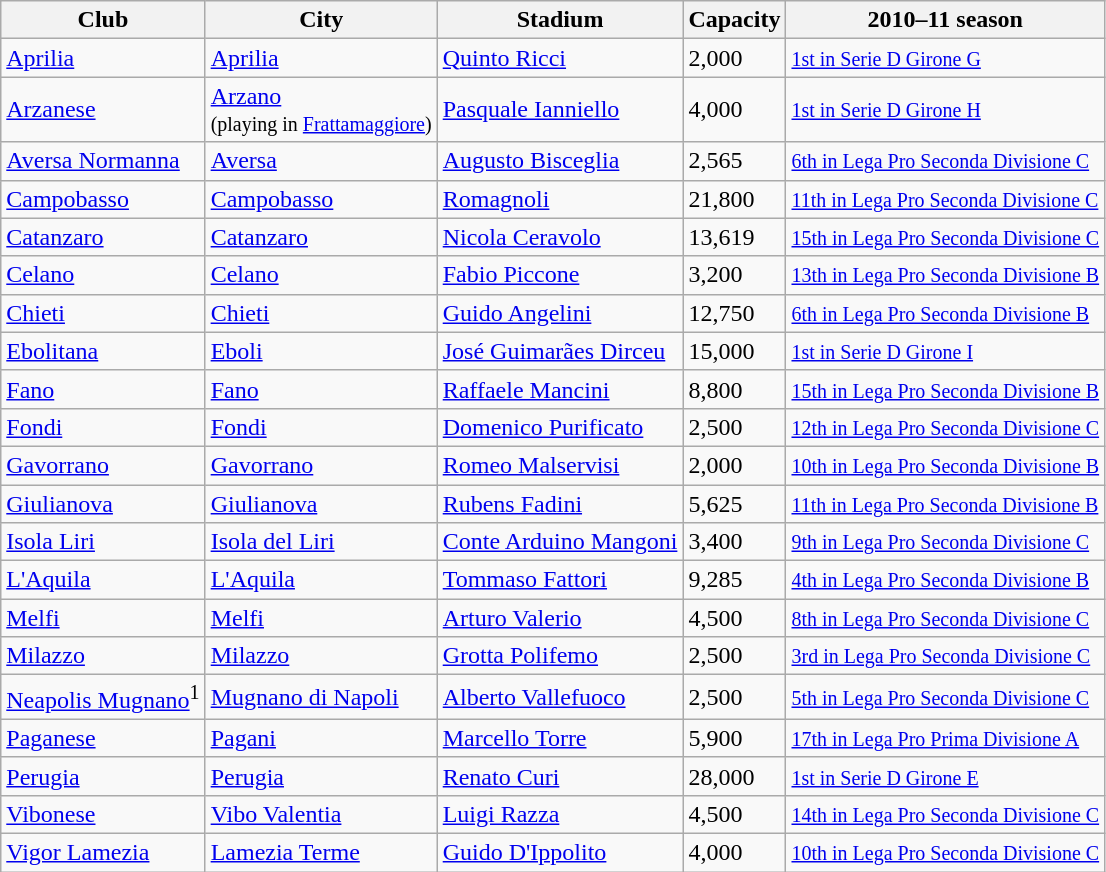<table class="wikitable sortable">
<tr>
<th>Club</th>
<th>City</th>
<th>Stadium</th>
<th>Capacity</th>
<th>2010–11 season</th>
</tr>
<tr>
<td><a href='#'>Aprilia</a></td>
<td><a href='#'>Aprilia</a></td>
<td><a href='#'>Quinto Ricci</a></td>
<td>2,000</td>
<td><small><a href='#'>1st in Serie D Girone G</a></small></td>
</tr>
<tr>
<td><a href='#'>Arzanese</a></td>
<td><a href='#'>Arzano</a><br><small>(playing in <a href='#'>Frattamaggiore</a>)</small></td>
<td><a href='#'>Pasquale Ianniello</a></td>
<td>4,000</td>
<td><small><a href='#'>1st in Serie D Girone H</a></small></td>
</tr>
<tr>
<td><a href='#'>Aversa Normanna</a></td>
<td><a href='#'>Aversa</a></td>
<td><a href='#'>Augusto Bisceglia</a></td>
<td>2,565</td>
<td><small><a href='#'>6th in Lega Pro Seconda Divisione C</a></small></td>
</tr>
<tr>
<td><a href='#'>Campobasso</a></td>
<td><a href='#'>Campobasso</a></td>
<td><a href='#'>Romagnoli</a></td>
<td>21,800</td>
<td><small><a href='#'>11th in Lega Pro Seconda Divisione C</a></small></td>
</tr>
<tr>
<td><a href='#'>Catanzaro</a></td>
<td><a href='#'>Catanzaro</a></td>
<td><a href='#'>Nicola Ceravolo</a></td>
<td>13,619</td>
<td><small><a href='#'>15th in Lega Pro Seconda Divisione C</a></small></td>
</tr>
<tr>
<td><a href='#'>Celano</a></td>
<td><a href='#'>Celano</a></td>
<td><a href='#'>Fabio Piccone</a></td>
<td>3,200</td>
<td><small><a href='#'>13th in Lega Pro Seconda Divisione B</a></small></td>
</tr>
<tr>
<td><a href='#'>Chieti</a></td>
<td><a href='#'>Chieti</a></td>
<td><a href='#'>Guido Angelini</a></td>
<td>12,750</td>
<td><small><a href='#'>6th in Lega Pro Seconda Divisione B</a></small></td>
</tr>
<tr>
<td><a href='#'>Ebolitana</a></td>
<td><a href='#'>Eboli</a></td>
<td><a href='#'>José Guimarães Dirceu</a></td>
<td>15,000</td>
<td><small><a href='#'>1st in Serie D Girone I</a></small></td>
</tr>
<tr>
<td><a href='#'>Fano</a></td>
<td><a href='#'>Fano</a></td>
<td><a href='#'>Raffaele Mancini</a></td>
<td>8,800</td>
<td><small><a href='#'>15th in Lega Pro Seconda Divisione B</a></small></td>
</tr>
<tr>
<td><a href='#'>Fondi</a></td>
<td><a href='#'>Fondi</a></td>
<td><a href='#'>Domenico Purificato</a></td>
<td>2,500</td>
<td><small><a href='#'>12th in Lega Pro Seconda Divisione C</a></small></td>
</tr>
<tr>
<td><a href='#'>Gavorrano</a></td>
<td><a href='#'>Gavorrano</a></td>
<td><a href='#'>Romeo Malservisi</a></td>
<td>2,000</td>
<td><small><a href='#'>10th in Lega Pro Seconda Divisione B</a></small></td>
</tr>
<tr>
<td><a href='#'>Giulianova</a></td>
<td><a href='#'>Giulianova</a></td>
<td><a href='#'>Rubens Fadini</a></td>
<td>5,625</td>
<td><small><a href='#'>11th in Lega Pro Seconda Divisione B</a></small></td>
</tr>
<tr>
<td><a href='#'>Isola Liri</a></td>
<td><a href='#'>Isola del Liri</a></td>
<td><a href='#'>Conte Arduino Mangoni</a></td>
<td>3,400</td>
<td><small><a href='#'>9th in Lega Pro Seconda Divisione C</a></small></td>
</tr>
<tr>
<td><a href='#'>L'Aquila</a></td>
<td><a href='#'>L'Aquila</a></td>
<td><a href='#'>Tommaso Fattori</a></td>
<td>9,285</td>
<td><small><a href='#'>4th in Lega Pro Seconda Divisione B</a></small></td>
</tr>
<tr>
<td><a href='#'>Melfi</a></td>
<td><a href='#'>Melfi</a></td>
<td><a href='#'>Arturo Valerio</a></td>
<td>4,500</td>
<td><small><a href='#'>8th in Lega Pro Seconda Divisione C</a></small></td>
</tr>
<tr>
<td><a href='#'>Milazzo</a></td>
<td><a href='#'>Milazzo</a></td>
<td><a href='#'>Grotta Polifemo</a></td>
<td>2,500</td>
<td><small><a href='#'>3rd in Lega Pro Seconda Divisione C</a></small></td>
</tr>
<tr>
<td><a href='#'>Neapolis Mugnano</a><sup>1</sup></td>
<td><a href='#'>Mugnano di Napoli</a></td>
<td><a href='#'>Alberto Vallefuoco</a></td>
<td>2,500</td>
<td><small><a href='#'>5th in Lega Pro Seconda Divisione C</a></small></td>
</tr>
<tr>
<td><a href='#'>Paganese</a></td>
<td><a href='#'>Pagani</a></td>
<td><a href='#'>Marcello Torre</a></td>
<td>5,900</td>
<td><small><a href='#'>17th in Lega Pro Prima Divisione A</a></small></td>
</tr>
<tr>
<td><a href='#'>Perugia</a></td>
<td><a href='#'>Perugia</a></td>
<td><a href='#'>Renato Curi</a></td>
<td>28,000</td>
<td><small><a href='#'>1st in Serie D Girone E</a></small></td>
</tr>
<tr>
<td><a href='#'>Vibonese</a></td>
<td><a href='#'>Vibo Valentia</a></td>
<td><a href='#'>Luigi Razza</a></td>
<td>4,500</td>
<td><small><a href='#'>14th in Lega Pro Seconda Divisione C</a></small></td>
</tr>
<tr>
<td><a href='#'>Vigor Lamezia</a></td>
<td><a href='#'>Lamezia Terme</a></td>
<td><a href='#'>Guido D'Ippolito</a></td>
<td>4,000</td>
<td><small><a href='#'>10th in Lega Pro Seconda Divisione C</a></small></td>
</tr>
</table>
